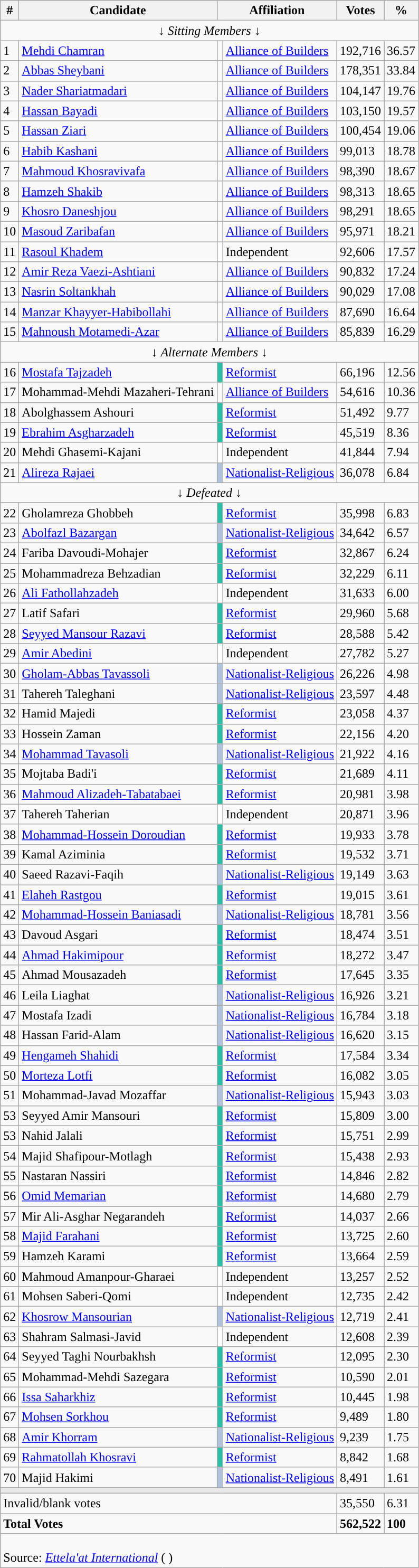<table class=wikitable>
<tr>
<th>#</th>
<th>Candidate</th>
<th colspan="2">Affiliation</th>
<th>Votes</th>
<th>%</th>
</tr>
<tr>
<td align=center colspan="7">↓ <em>Sitting Members</em> ↓</td>
</tr>
<tr>
<td>1</td>
<td><a href='#'>Mehdi Chamran</a></td>
<td style="background:"></td>
<td><a href='#'>Alliance of Builders</a></td>
<td>192,716</td>
<td>36.57</td>
</tr>
<tr>
<td>2</td>
<td><a href='#'>Abbas Sheybani</a></td>
<td style="background:"></td>
<td><a href='#'>Alliance of Builders</a></td>
<td>178,351</td>
<td>33.84</td>
</tr>
<tr>
<td>3</td>
<td><a href='#'>Nader Shariatmadari</a></td>
<td style="background:"></td>
<td><a href='#'>Alliance of Builders</a></td>
<td>104,147</td>
<td>19.76</td>
</tr>
<tr>
<td>4</td>
<td><a href='#'>Hassan Bayadi</a></td>
<td style="background:"></td>
<td><a href='#'>Alliance of Builders</a></td>
<td>103,150</td>
<td>19.57</td>
</tr>
<tr>
<td>5</td>
<td><a href='#'>Hassan Ziari</a></td>
<td style="background:"></td>
<td><a href='#'>Alliance of Builders</a></td>
<td>100,454</td>
<td>19.06</td>
</tr>
<tr>
<td>6</td>
<td><a href='#'>Habib Kashani</a></td>
<td style="background:"></td>
<td><a href='#'>Alliance of Builders</a></td>
<td>99,013</td>
<td>18.78</td>
</tr>
<tr>
<td>7</td>
<td><a href='#'>Mahmoud Khosravivafa</a></td>
<td style="background:"></td>
<td><a href='#'>Alliance of Builders</a></td>
<td>98,390</td>
<td>18.67</td>
</tr>
<tr>
<td>8</td>
<td><a href='#'>Hamzeh Shakib</a></td>
<td style="background:"></td>
<td><a href='#'>Alliance of Builders</a></td>
<td>98,313</td>
<td>18.65</td>
</tr>
<tr>
<td>9</td>
<td><a href='#'>Khosro Daneshjou</a></td>
<td style="background:"></td>
<td><a href='#'>Alliance of Builders</a></td>
<td>98,291</td>
<td>18.65</td>
</tr>
<tr>
<td>10</td>
<td><a href='#'>Masoud Zaribafan</a></td>
<td style="background:"></td>
<td><a href='#'>Alliance of Builders</a></td>
<td>95,971</td>
<td>18.21</td>
</tr>
<tr>
<td>11</td>
<td><a href='#'>Rasoul Khadem</a></td>
<td style="background:#FFFFFF;"></td>
<td>Independent</td>
<td>92,606</td>
<td>17.57</td>
</tr>
<tr>
<td>12</td>
<td><a href='#'>Amir Reza Vaezi-Ashtiani</a></td>
<td style="background:"></td>
<td><a href='#'>Alliance of Builders</a></td>
<td>90,832</td>
<td>17.24</td>
</tr>
<tr>
<td>13</td>
<td><a href='#'>Nasrin Soltankhah</a></td>
<td style="background:"></td>
<td><a href='#'>Alliance of Builders</a></td>
<td>90,029</td>
<td>17.08</td>
</tr>
<tr>
<td>14</td>
<td><a href='#'>Manzar Khayyer-Habibollahi</a></td>
<td style="background:"></td>
<td><a href='#'>Alliance of Builders</a></td>
<td>87,690</td>
<td>16.64</td>
</tr>
<tr>
<td>15</td>
<td><a href='#'>Mahnoush Motamedi-Azar</a></td>
<td style="background:"></td>
<td><a href='#'>Alliance of Builders</a></td>
<td>85,839</td>
<td>16.29</td>
</tr>
<tr>
<td align=center colspan="7">↓ <em>Alternate Members</em> ↓</td>
</tr>
<tr>
<td>16</td>
<td><a href='#'>Mostafa Tajzadeh</a></td>
<td style="background:#28c0a6;"></td>
<td><a href='#'>Reformist</a></td>
<td>66,196</td>
<td>12.56</td>
</tr>
<tr>
<td>17</td>
<td>Mohammad-Mehdi Mazaheri-Tehrani</td>
<td style="background:"></td>
<td><a href='#'>Alliance of Builders</a></td>
<td>54,616</td>
<td>10.36</td>
</tr>
<tr>
<td>18</td>
<td>Abolghassem Ashouri</td>
<td style="background:#28c0a6;"></td>
<td><a href='#'>Reformist</a></td>
<td>51,492</td>
<td>9.77</td>
</tr>
<tr>
<td>19</td>
<td><a href='#'>Ebrahim Asgharzadeh</a></td>
<td style="background:#28c0a6;"></td>
<td><a href='#'>Reformist</a></td>
<td>45,519</td>
<td>8.36</td>
</tr>
<tr>
<td>20</td>
<td>Mehdi Ghasemi-Kajani</td>
<td style="background:#FFFFFF;"></td>
<td>Independent</td>
<td>41,844</td>
<td>7.94</td>
</tr>
<tr>
<td>21</td>
<td><a href='#'>Alireza Rajaei</a></td>
<td style="background:#B0C4DE;"></td>
<td><a href='#'>Nationalist-Religious</a></td>
<td>36,078</td>
<td>6.84</td>
</tr>
<tr>
<td align=center colspan="7">↓ <em>Defeated</em> ↓</td>
</tr>
<tr>
<td>22</td>
<td>Gholamreza Ghobbeh</td>
<td style="background:#28c0a6;"></td>
<td><a href='#'>Reformist</a></td>
<td>35,998</td>
<td>6.83</td>
</tr>
<tr>
<td>23</td>
<td><a href='#'>Abolfazl Bazargan</a></td>
<td style="background:#B0C4DE;"></td>
<td><a href='#'>Nationalist-Religious</a></td>
<td>34,642</td>
<td>6.57</td>
</tr>
<tr>
<td>24</td>
<td>Fariba Davoudi-Mohajer</td>
<td style="background:#28c0a6;"></td>
<td><a href='#'>Reformist</a></td>
<td>32,867</td>
<td>6.24</td>
</tr>
<tr>
<td>25</td>
<td>Mohammadreza Behzadian</td>
<td style="background:#28c0a6;"></td>
<td><a href='#'>Reformist</a></td>
<td>32,229</td>
<td>6.11</td>
</tr>
<tr>
<td>26</td>
<td><a href='#'>Ali Fathollahzadeh</a></td>
<td style="background:#FFFFFF;"></td>
<td>Independent</td>
<td>31,633</td>
<td>6.00</td>
</tr>
<tr>
<td>27</td>
<td>Latif Safari</td>
<td style="background:#28c0a6;"></td>
<td><a href='#'>Reformist</a></td>
<td>29,960</td>
<td>5.68</td>
</tr>
<tr>
<td>28</td>
<td><a href='#'>Seyyed Mansour Razavi</a></td>
<td style="background:#28c0a6;"></td>
<td><a href='#'>Reformist</a></td>
<td>28,588</td>
<td>5.42</td>
</tr>
<tr>
<td>29</td>
<td><a href='#'>Amir Abedini</a></td>
<td style="background:#FFFFFF;"></td>
<td>Independent</td>
<td>27,782</td>
<td>5.27</td>
</tr>
<tr>
<td>30</td>
<td><a href='#'>Gholam-Abbas Tavassoli</a></td>
<td style="background:#B0C4DE;"></td>
<td><a href='#'>Nationalist-Religious</a></td>
<td>26,226</td>
<td>4.98</td>
</tr>
<tr>
<td>31</td>
<td>Tahereh Taleghani</td>
<td style="background:#B0C4DE;"></td>
<td><a href='#'>Nationalist-Religious</a></td>
<td>23,597</td>
<td>4.48</td>
</tr>
<tr>
<td>32</td>
<td>Hamid Majedi</td>
<td style="background:#28c0a6;"></td>
<td><a href='#'>Reformist</a></td>
<td>23,058</td>
<td>4.37</td>
</tr>
<tr>
<td>33</td>
<td>Hossein Zaman</td>
<td style="background:#28c0a6;"></td>
<td><a href='#'>Reformist</a></td>
<td>22,156</td>
<td>4.20</td>
</tr>
<tr>
<td>34</td>
<td><a href='#'>Mohammad Tavasoli</a></td>
<td style="background:#B0C4DE;"></td>
<td><a href='#'>Nationalist-Religious</a></td>
<td>21,922</td>
<td>4.16</td>
</tr>
<tr>
<td>35</td>
<td>Mojtaba Badi'i</td>
<td style="background:#28c0a6;"></td>
<td><a href='#'>Reformist</a></td>
<td>21,689</td>
<td>4.11</td>
</tr>
<tr>
<td>36</td>
<td><a href='#'>Mahmoud Alizadeh-Tabatabaei</a></td>
<td style="background:#28c0a6;"></td>
<td><a href='#'>Reformist</a></td>
<td>20,981</td>
<td>3.98</td>
</tr>
<tr>
<td>37</td>
<td>Tahereh Taherian</td>
<td style="background:#FFFFFF;"></td>
<td>Independent</td>
<td>20,871</td>
<td>3.96</td>
</tr>
<tr>
<td>38</td>
<td><a href='#'>Mohammad-Hossein Doroudian</a></td>
<td style="background:#28c0a6;"></td>
<td><a href='#'>Reformist</a></td>
<td>19,933</td>
<td>3.78</td>
</tr>
<tr>
<td>39</td>
<td>Kamal Aziminia</td>
<td style="background:#28c0a6;"></td>
<td><a href='#'>Reformist</a></td>
<td>19,532</td>
<td>3.71</td>
</tr>
<tr>
<td>40</td>
<td>Saeed Razavi-Faqih</td>
<td style="background:#B0C4DE;"></td>
<td><a href='#'>Nationalist-Religious</a></td>
<td>19,149</td>
<td>3.63</td>
</tr>
<tr>
<td>41</td>
<td><a href='#'>Elaheh Rastgou</a></td>
<td style="background:#28c0a6;"></td>
<td><a href='#'>Reformist</a></td>
<td>19,015</td>
<td>3.61</td>
</tr>
<tr>
<td>42</td>
<td><a href='#'>Mohammad-Hossein Baniasadi</a></td>
<td style="background:#B0C4DE;"></td>
<td><a href='#'>Nationalist-Religious</a></td>
<td>18,781</td>
<td>3.56</td>
</tr>
<tr>
<td>43</td>
<td>Davoud Asgari</td>
<td style="background:#28c0a6;"></td>
<td><a href='#'>Reformist</a></td>
<td>18,474</td>
<td>3.51</td>
</tr>
<tr>
<td>44</td>
<td><a href='#'>Ahmad Hakimipour</a></td>
<td style="background:#28c0a6;"></td>
<td><a href='#'>Reformist</a></td>
<td>18,272</td>
<td>3.47</td>
</tr>
<tr>
<td>45</td>
<td>Ahmad Mousazadeh</td>
<td style="background:#28c0a6;"></td>
<td><a href='#'>Reformist</a></td>
<td>17,645</td>
<td>3.35</td>
</tr>
<tr>
<td>46</td>
<td>Leila Liaghat</td>
<td style="background:#B0C4DE;"></td>
<td><a href='#'>Nationalist-Religious</a></td>
<td>16,926</td>
<td>3.21</td>
</tr>
<tr>
<td>47</td>
<td>Mostafa Izadi</td>
<td style="background:#B0C4DE;"></td>
<td><a href='#'>Nationalist-Religious</a></td>
<td>16,784</td>
<td>3.18</td>
</tr>
<tr>
<td>48</td>
<td>Hassan Farid-Alam</td>
<td style="background:#B0C4DE;"></td>
<td><a href='#'>Nationalist-Religious</a></td>
<td>16,620</td>
<td>3.15</td>
</tr>
<tr>
<td>49</td>
<td><a href='#'>Hengameh Shahidi</a></td>
<td style="background:#28c0a6;"></td>
<td><a href='#'>Reformist</a></td>
<td>17,584</td>
<td>3.34</td>
</tr>
<tr>
<td>50</td>
<td><a href='#'>Morteza Lotfi</a></td>
<td style="background:#28c0a6;"></td>
<td><a href='#'>Reformist</a></td>
<td>16,082</td>
<td>3.05</td>
</tr>
<tr>
<td>51</td>
<td>Mohammad-Javad Mozaffar</td>
<td style="background:#B0C4DE;"></td>
<td><a href='#'>Nationalist-Religious</a></td>
<td>15,943</td>
<td>3.03</td>
</tr>
<tr>
<td>53</td>
<td>Seyyed Amir Mansouri</td>
<td style="background:#28c0a6;"></td>
<td><a href='#'>Reformist</a></td>
<td>15,809</td>
<td>3.00</td>
</tr>
<tr>
<td>53</td>
<td>Nahid Jalali</td>
<td style="background:#28c0a6;"></td>
<td><a href='#'>Reformist</a></td>
<td>15,751</td>
<td>2.99</td>
</tr>
<tr>
<td>54</td>
<td>Majid Shafipour-Motlagh</td>
<td style="background:#28c0a6;"></td>
<td><a href='#'>Reformist</a></td>
<td>15,438</td>
<td>2.93</td>
</tr>
<tr>
<td>55</td>
<td>Nastaran Nassiri</td>
<td style="background:#28c0a6;"></td>
<td><a href='#'>Reformist</a></td>
<td>14,846</td>
<td>2.82</td>
</tr>
<tr>
<td>56</td>
<td><a href='#'>Omid Memarian</a></td>
<td style="background:#28c0a6;"></td>
<td><a href='#'>Reformist</a></td>
<td>14,680</td>
<td>2.79</td>
</tr>
<tr>
<td>57</td>
<td>Mir Ali-Asghar Negarandeh</td>
<td style="background:#28c0a6;"></td>
<td><a href='#'>Reformist</a></td>
<td>14,037</td>
<td>2.66</td>
</tr>
<tr>
<td>58</td>
<td><a href='#'>Majid Farahani</a></td>
<td style="background:#28c0a6;"></td>
<td><a href='#'>Reformist</a></td>
<td>13,725</td>
<td>2.60</td>
</tr>
<tr>
<td>59</td>
<td>Hamzeh Karami</td>
<td style="background:#28c0a6;"></td>
<td><a href='#'>Reformist</a></td>
<td>13,664</td>
<td>2.59</td>
</tr>
<tr>
<td>60</td>
<td>Mahmoud Amanpour-Gharaei</td>
<td style="background:#FFFFFF;"></td>
<td>Independent</td>
<td>13,257</td>
<td>2.52</td>
</tr>
<tr>
<td>61</td>
<td>Mohsen Saberi-Qomi</td>
<td style="background:#FFFFFF;"></td>
<td>Independent</td>
<td>12,735</td>
<td>2.42</td>
</tr>
<tr>
<td>62</td>
<td><a href='#'>Khosrow Mansourian</a></td>
<td style="background:#B0C4DE;"></td>
<td><a href='#'>Nationalist-Religious</a></td>
<td>12,719</td>
<td>2.41</td>
</tr>
<tr>
<td>63</td>
<td>Shahram Salmasi-Javid</td>
<td style="background:#FFFFFF;"></td>
<td>Independent</td>
<td>12,608</td>
<td>2.39</td>
</tr>
<tr>
<td>64</td>
<td>Seyyed Taghi Nourbakhsh</td>
<td style="background:#28c0a6;"></td>
<td><a href='#'>Reformist</a></td>
<td>12,095</td>
<td>2.30</td>
</tr>
<tr>
<td>65</td>
<td>Mohammad-Mehdi Sazegara</td>
<td style="background:#28c0a6;"></td>
<td><a href='#'>Reformist</a></td>
<td>10,590</td>
<td>2.01</td>
</tr>
<tr>
<td>66</td>
<td><a href='#'>Issa Saharkhiz</a></td>
<td style="background:#28c0a6;"></td>
<td><a href='#'>Reformist</a></td>
<td>10,445</td>
<td>1.98</td>
</tr>
<tr>
<td>67</td>
<td><a href='#'>Mohsen Sorkhou</a></td>
<td style="background:#28c0a6;"></td>
<td><a href='#'>Reformist</a></td>
<td>9,489</td>
<td>1.80</td>
</tr>
<tr>
<td>68</td>
<td><a href='#'>Amir Khorram</a></td>
<td style="background:#B0C4DE;"></td>
<td><a href='#'>Nationalist-Religious</a></td>
<td>9,239</td>
<td>1.75</td>
</tr>
<tr>
<td>69</td>
<td><a href='#'>Rahmatollah Khosravi</a></td>
<td style="background:#28c0a6;"></td>
<td><a href='#'>Reformist</a></td>
<td>8,842</td>
<td>1.68</td>
</tr>
<tr>
<td>70</td>
<td>Majid Hakimi</td>
<td style="background:#B0C4DE;"></td>
<td><a href='#'>Nationalist-Religious</a></td>
<td>8,491</td>
<td>1.61</td>
</tr>
<tr>
<td colspan="9" style="background:#E9E9E9;"></td>
</tr>
<tr>
<td colspan="4">Invalid/blank votes</td>
<td>35,550</td>
<td>6.31</td>
</tr>
<tr>
<td colspan="4"><strong>Total Votes</strong></td>
<td><strong>562,522</strong></td>
<td><strong>100</strong></td>
</tr>
<tr>
<td colspan="9"><br>Source: <em><a href='#'>Ettela'at International</a></em> (  )</td>
</tr>
</table>
